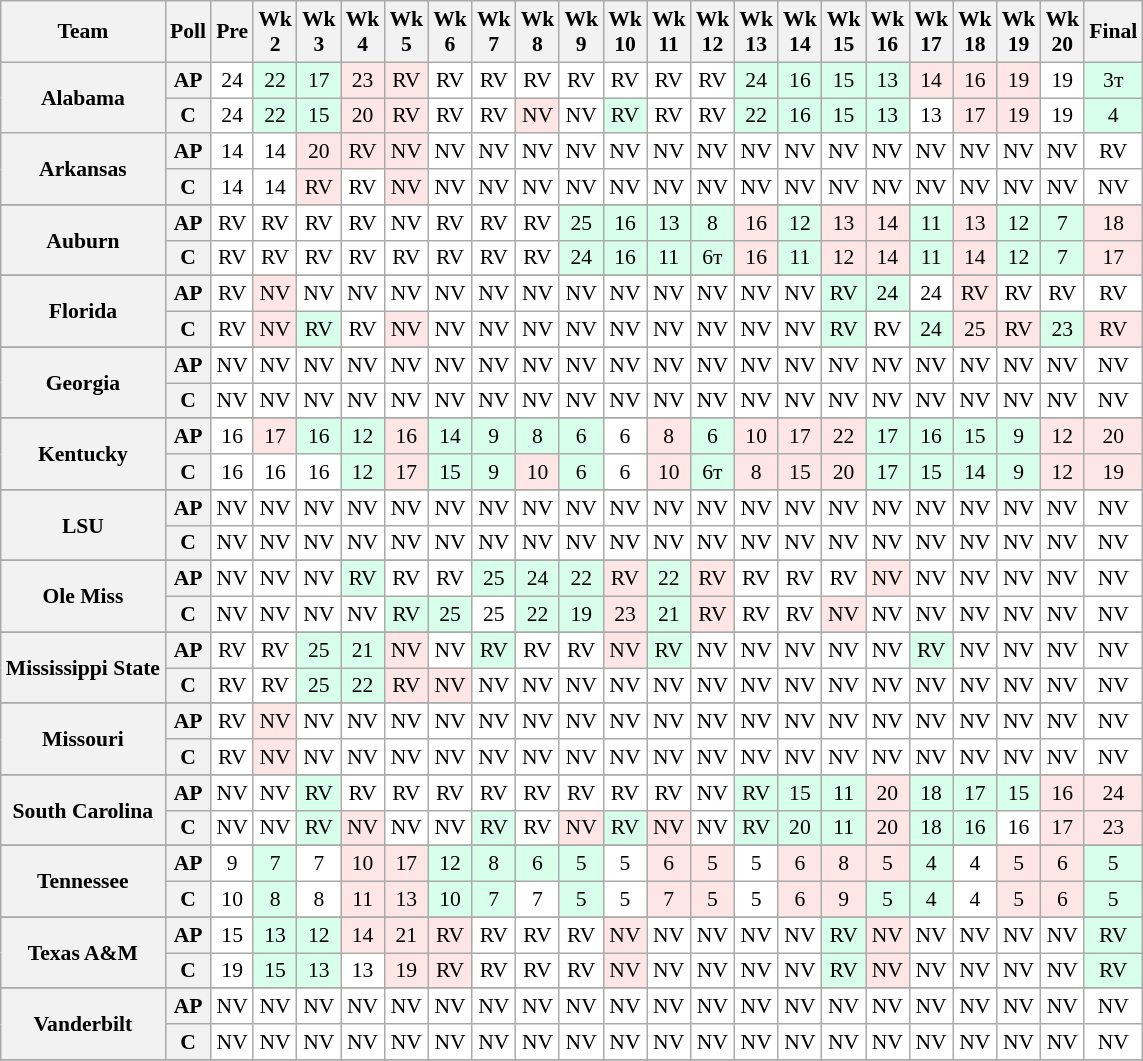<table class="wikitable" style="white-space:nowrap;font-size:90%;text-align:center;">
<tr>
<th>Team</th>
<th>Poll</th>
<th>Pre</th>
<th>Wk<br>2</th>
<th>Wk<br>3</th>
<th>Wk<br>4</th>
<th>Wk<br>5</th>
<th>Wk<br>6</th>
<th>Wk<br>7</th>
<th>Wk<br>8</th>
<th>Wk<br>9</th>
<th>Wk<br>10</th>
<th>Wk<br>11</th>
<th>Wk<br>12</th>
<th>Wk<br>13</th>
<th>Wk<br>14</th>
<th>Wk<br>15</th>
<th>Wk<br>16</th>
<th>Wk<br>17</th>
<th>Wk<br>18</th>
<th>Wk<br>19</th>
<th>Wk<br>20</th>
<th>Final</th>
</tr>
<tr>
<th rowspan=2 style=>Alabama</th>
<th>AP</th>
<td style="background:#FFF;">24</td>
<td style="background:#D8FFEB;">22</td>
<td style="background:#D8FFEB;">17</td>
<td style="background:#FFE6E6;">23</td>
<td style="background:#FFE6E6;">RV</td>
<td style="background:#FFF;">RV</td>
<td style="background:#FFF;">RV</td>
<td style="background:#FFF;">RV</td>
<td style="background:#FFF;">RV</td>
<td style="background:#FFF;">RV</td>
<td style="background:#FFF;">RV</td>
<td style="background:#FFF;">RV</td>
<td style="background:#D8FFEB;">24</td>
<td style="background:#D8FFEB;">16</td>
<td style="background:#D8FFEB;">15</td>
<td style="background:#D8FFEB;">13</td>
<td style="background:#FFE6E6;">14</td>
<td style="background:#FFE6E6;">16</td>
<td style="background:#FFE6E6;">19</td>
<td style="background:#FFF;">19</td>
<td style="background:#D8FFEB;">3т</td>
</tr>
<tr>
<th>C</th>
<td style="background:#FFF;">24</td>
<td style="background:#D8FFEB;">22</td>
<td style="background:#D8FFEB;">15</td>
<td style="background:#FFE6E6;">20</td>
<td style="background:#FFE6E6;">RV</td>
<td style="background:#FFF;">RV</td>
<td style="background:#FFF;">RV</td>
<td style="background:#FFE6E6;">NV</td>
<td style="background:#FFF;">NV</td>
<td style="background:#D8FFEB;">RV</td>
<td style="background:#FFF;">RV</td>
<td style="background:#FFF;">RV</td>
<td style="background:#D8FFEB;">22</td>
<td style="background:#D8FFEB;">16</td>
<td style="background:#D8FFEB;">15</td>
<td style="background:#D8FFEB;">13</td>
<td style="background:#FFF;">13</td>
<td style="background:#FFE6E6;">17</td>
<td style="background:#FFE6E6;">19</td>
<td style="background:#FFF;">19</td>
<td style="background:#D8FFEB;">4</td>
</tr>
<tr>
<th rowspan=2 style=>Arkansas</th>
<th>AP</th>
<td style="background:#FFF;">14</td>
<td style="background:#FFF;">14</td>
<td style="background:#FFE6E6;">20</td>
<td style="background:#FFE6E6;">RV</td>
<td style="background:#FFE6E6;">NV</td>
<td style="background:#FFF;">NV</td>
<td style="background:#FFF;">NV</td>
<td style="background:#FFF;">NV</td>
<td style="background:#FFF;">NV</td>
<td style="background:#FFF;">NV</td>
<td style="background:#FFF;">NV</td>
<td style="background:#FFF;">NV</td>
<td style="background:#FFF;">NV</td>
<td style="background:#FFF;">NV</td>
<td style="background:#FFF;">NV</td>
<td style="background:#FFF;">NV</td>
<td style="background:#FFF;">NV</td>
<td style="background:#FFF;">NV</td>
<td style="background:#FFF;">NV</td>
<td style="background:#FFF;">NV</td>
<td style="background:#FFF;">RV</td>
</tr>
<tr>
<th>C</th>
<td style="background:#FFF;">14</td>
<td style="background:#FFF;">14</td>
<td style="background:#FFE6E6;">RV</td>
<td style="background:#FFF;">RV</td>
<td style="background:#FFE6E6;">NV</td>
<td style="background:#FFF;">NV</td>
<td style="background:#FFF;">NV</td>
<td style="background:#FFF;">NV</td>
<td style="background:#FFF;">NV</td>
<td style="background:#FFF;">NV</td>
<td style="background:#FFF;">NV</td>
<td style="background:#FFF;">NV</td>
<td style="background:#FFF;">NV</td>
<td style="background:#FFF;">NV</td>
<td style="background:#FFF;">NV</td>
<td style="background:#FFF;">NV</td>
<td style="background:#FFF;">NV</td>
<td style="background:#FFF;">NV</td>
<td style="background:#FFF;">NV</td>
<td style="background:#FFF;">NV</td>
<td style="background:#FFF;">NV</td>
</tr>
<tr>
</tr>
<tr>
<th rowspan=2 style=>Auburn</th>
<th>AP</th>
<td style="background:#FFF;">RV</td>
<td style="background:#FFF;">RV</td>
<td style="background:#FFF;">RV</td>
<td style="background:#FFF;">RV</td>
<td style="background:#FFF;">NV</td>
<td style="background:#FFF;">RV</td>
<td style="background:#FFF;">RV</td>
<td style="background:#FFF;">RV</td>
<td style="background:#D8FFEB;">25</td>
<td style="background:#D8FFEB;">16</td>
<td style="background:#D8FFEB;">13</td>
<td style="background:#D8FFEB;">8</td>
<td style="background:#FFE6E6;">16</td>
<td style="background:#D8FFEB;">12</td>
<td style="background:#FFE6E6;">13</td>
<td style="background:#FFE6E6;">14</td>
<td style="background:#D8FFEB;">11</td>
<td style="background:#FFE6E6;">13</td>
<td style="background:#D8FFEB;">12</td>
<td style="background:#D8FFEB;">7</td>
<td style="background:#FFE6E6;">18</td>
</tr>
<tr>
<th>C</th>
<td style="background:#FFF;">RV</td>
<td style="background:#FFF;">RV</td>
<td style="background:#FFF;">RV</td>
<td style="background:#FFF;">RV</td>
<td style="background:#FFF;">RV</td>
<td style="background:#FFF;">RV</td>
<td style="background:#FFF;">RV</td>
<td style="background:#FFF;">RV</td>
<td style="background:#D8FFEB;">24</td>
<td style="background:#D8FFEB;">16</td>
<td style="background:#D8FFEB;">11</td>
<td style="background:#D8FFEB;">6т</td>
<td style="background:#FFE6E6;">16</td>
<td style="background:#D8FFEB;">11</td>
<td style="background:#FFE6E6;">12</td>
<td style="background:#FFE6E6;">14</td>
<td style="background:#D8FFEB;">11</td>
<td style="background:#FFE6E6;">14</td>
<td style="background:#D8FFEB;">12</td>
<td style="background:#D8FFEB;">7</td>
<td style="background:#FFE6E6;">17</td>
</tr>
<tr>
</tr>
<tr>
<th rowspan=2 style=>Florida</th>
<th>AP</th>
<td style="background:#FFF;">RV</td>
<td style="background:#FFE6E6;">NV</td>
<td style="background:#FFF;">NV</td>
<td style="background:#FFF;">NV</td>
<td style="background:#FFF;">NV</td>
<td style="background:#FFF;">NV</td>
<td style="background:#FFF;">NV</td>
<td style="background:#FFF;">NV</td>
<td style="background:#FFF;">NV</td>
<td style="background:#FFF;">NV</td>
<td style="background:#FFF;">NV</td>
<td style="background:#FFF;">NV</td>
<td style="background:#FFF;">NV</td>
<td style="background:#FFF;">NV</td>
<td style="background:#D8FFEB;">RV</td>
<td style="background:#D8FFEB;">24</td>
<td style="background:#FFF;">24</td>
<td style="background:#FFE6E6;">RV</td>
<td style="background:#FFF;">RV</td>
<td style="background:#FFF;">RV</td>
<td style="background:#FFF;">RV</td>
</tr>
<tr>
<th>C</th>
<td style="background:#FFF;">RV</td>
<td style="background:#FFE6E6;">NV</td>
<td style="background:#D8FFEB;">RV</td>
<td style="background:#FFF;">RV</td>
<td style="background:#FFE6E6;">NV</td>
<td style="background:#FFF;">NV</td>
<td style="background:#FFF;">NV</td>
<td style="background:#FFF;">NV</td>
<td style="background:#FFF;">NV</td>
<td style="background:#FFF;">NV</td>
<td style="background:#FFF;">NV</td>
<td style="background:#FFF;">NV</td>
<td style="background:#FFF;">NV</td>
<td style="background:#FFF;">NV</td>
<td style="background:#D8FFEB;">RV</td>
<td style="background:#FFF;">RV</td>
<td style="background:#D8FFEB;">24</td>
<td style="background:#FFE6E6;">25</td>
<td style="background:#FFE6E6;">RV</td>
<td style="background:#D8FFEB;">23</td>
<td style="background:#FFE6E6;">RV</td>
</tr>
<tr>
</tr>
<tr>
<th rowspan=2 style=>Georgia</th>
<th>AP</th>
<td style="background:#FFF;">NV</td>
<td style="background:#FFF;">NV</td>
<td style="background:#FFF;">NV</td>
<td style="background:#FFF;">NV</td>
<td style="background:#FFF;">NV</td>
<td style="background:#FFF;">NV</td>
<td style="background:#FFF;">NV</td>
<td style="background:#FFF;">NV</td>
<td style="background:#FFF;">NV</td>
<td style="background:#FFF;">NV</td>
<td style="background:#FFF;">NV</td>
<td style="background:#FFF;">NV</td>
<td style="background:#FFF;">NV</td>
<td style="background:#FFF;">NV</td>
<td style="background:#FFF;">NV</td>
<td style="background:#FFF;">NV</td>
<td style="background:#FFF;">NV</td>
<td style="background:#FFF;">NV</td>
<td style="background:#FFF;">NV</td>
<td style="background:#FFF;">NV</td>
<td style="background:#FFF;">NV</td>
</tr>
<tr>
<th>C</th>
<td style="background:#FFF;">NV</td>
<td style="background:#FFF;">NV</td>
<td style="background:#FFF;">NV</td>
<td style="background:#FFF;">NV</td>
<td style="background:#FFF;">NV</td>
<td style="background:#FFF;">NV</td>
<td style="background:#FFF;">NV</td>
<td style="background:#FFF;">NV</td>
<td style="background:#FFF;">NV</td>
<td style="background:#FFF;">NV</td>
<td style="background:#FFF;">NV</td>
<td style="background:#FFF;">NV</td>
<td style="background:#FFF;">NV</td>
<td style="background:#FFF;">NV</td>
<td style="background:#FFF;">NV</td>
<td style="background:#FFF;">NV</td>
<td style="background:#FFF;">NV</td>
<td style="background:#FFF;">NV</td>
<td style="background:#FFF;">NV</td>
<td style="background:#FFF;">NV</td>
<td style="background:#FFF;">NV</td>
</tr>
<tr>
</tr>
<tr>
<th rowspan=2 style=>Kentucky</th>
<th>AP</th>
<td style="background:#FFF;">16</td>
<td style="background:#FFE6E6;">17</td>
<td style="background:#D8FFEB;">16</td>
<td style="background:#D8FFEB;">12</td>
<td style="background:#FFE6E6;">16</td>
<td style="background:#D8FFEB;">14</td>
<td style="background:#D8FFEB;">9</td>
<td style="background:#D8FFEB;">8</td>
<td style="background:#D8FFEB;">6</td>
<td style="background:#FFF;">6</td>
<td style="background:#FFE6E6;">8</td>
<td style="background:#D8FFEB;">6</td>
<td style="background:#FFE6E6;">10</td>
<td style="background:#FFE6E6;">17</td>
<td style="background:#FFE6E6;">22</td>
<td style="background:#D8FFEB;">17</td>
<td style="background:#D8FFEB;">16</td>
<td style="background:#D8FFEB;">15</td>
<td style="background:#D8FFEB;">9</td>
<td style="background:#FFE6E6;">12</td>
<td style="background:#FFE6E6;">20</td>
</tr>
<tr>
<th>C</th>
<td style="background:#FFF;">16</td>
<td style="background:#FFF;">16</td>
<td style="background:#FFF;">16</td>
<td style="background:#D8FFEB;">12</td>
<td style="background:#FFE6E6;">17</td>
<td style="background:#D8FFEB;">15</td>
<td style="background:#D8FFEB;">9</td>
<td style="background:#FFE6E6;">10</td>
<td style="background:#D8FFEB;">6</td>
<td style="background:#FFF;">6</td>
<td style="background:#FFE6E6;">10</td>
<td style="background:#D8FFEB;">6т</td>
<td style="background:#FFE6E6;">8</td>
<td style="background:#FFE6E6;">15</td>
<td style="background:#FFE6E6;">20</td>
<td style="background:#D8FFEB;">17</td>
<td style="background:#D8FFEB;">15</td>
<td style="background:#D8FFEB;">14</td>
<td style="background:#D8FFEB;">9</td>
<td style="background:#FFE6E6;">12</td>
<td style="background:#FFE6E6;">19</td>
</tr>
<tr>
</tr>
<tr>
<th rowspan=2 style=>LSU</th>
<th>AP</th>
<td style="background:#FFF;">NV</td>
<td style="background:#FFF;">NV</td>
<td style="background:#FFF;">NV</td>
<td style="background:#FFF;">NV</td>
<td style="background:#FFF;">NV</td>
<td style="background:#FFF;">NV</td>
<td style="background:#FFF;">NV</td>
<td style="background:#FFF;">NV</td>
<td style="background:#FFF;">NV</td>
<td style="background:#FFF;">NV</td>
<td style="background:#FFF;">NV</td>
<td style="background:#FFF;">NV</td>
<td style="background:#FFF;">NV</td>
<td style="background:#FFF;">NV</td>
<td style="background:#FFF;">NV</td>
<td style="background:#FFF;">NV</td>
<td style="background:#FFF;">NV</td>
<td style="background:#FFF;">NV</td>
<td style="background:#FFF;">NV</td>
<td style="background:#FFF;">NV</td>
<td style="background:#FFF;">NV</td>
</tr>
<tr>
<th>C</th>
<td style="background:#FFF;">NV</td>
<td style="background:#FFF;">NV</td>
<td style="background:#FFF;">NV</td>
<td style="background:#FFF;">NV</td>
<td style="background:#FFF;">NV</td>
<td style="background:#FFF;">NV</td>
<td style="background:#FFF;">NV</td>
<td style="background:#FFF;">NV</td>
<td style="background:#FFF;">NV</td>
<td style="background:#FFF;">NV</td>
<td style="background:#FFF;">NV</td>
<td style="background:#FFF;">NV</td>
<td style="background:#FFF;">NV</td>
<td style="background:#FFF;">NV</td>
<td style="background:#FFF;">NV</td>
<td style="background:#FFF;">NV</td>
<td style="background:#FFF;">NV</td>
<td style="background:#FFF;">NV</td>
<td style="background:#FFF;">NV</td>
<td style="background:#FFF;">NV</td>
<td style="background:#FFF;">NV</td>
</tr>
<tr>
</tr>
<tr>
<th rowspan=2 style=>Ole Miss</th>
<th>AP</th>
<td style="background:#FFF;">NV</td>
<td style="background:#FFF;">NV</td>
<td style="background:#FFF;">NV</td>
<td style="background:#D8FFEB;">RV</td>
<td style="background:#FFF;">RV</td>
<td style="background:#FFF;">RV</td>
<td style="background:#D8FFEB;">25</td>
<td style="background:#D8FFEB;">24</td>
<td style="background:#D8FFEB;">22</td>
<td style="background:#FFE6E6;">RV</td>
<td style="background:#D8FFEB;">22</td>
<td style="background:#FFE6E6;">RV</td>
<td style="background:#FFF;">RV</td>
<td style="background:#FFF;">RV</td>
<td style="background:#FFF;">RV</td>
<td style="background:#FFE6E6;">NV</td>
<td style="background:#FFF;">NV</td>
<td style="background:#FFF;">NV</td>
<td style="background:#FFF;">NV</td>
<td style="background:#FFF;">NV</td>
<td style="background:#FFF;">NV</td>
</tr>
<tr>
<th>C</th>
<td style="background:#FFF;">NV</td>
<td style="background:#FFF;">NV</td>
<td style="background:#FFF;">NV</td>
<td style="background:#FFF;">NV</td>
<td style="background:#D8FFEB;">RV</td>
<td style="background:#D8FFEB;">25</td>
<td style="background:#FFF;">25</td>
<td style="background:#D8FFEB;">22</td>
<td style="background:#D8FFEB;">19</td>
<td style="background:#FFE6E6;">23</td>
<td style="background:#D8FFEB;">21</td>
<td style="background:#FFE6E6;">RV</td>
<td style="background:#FFF;">RV</td>
<td style="background:#FFF;">RV</td>
<td style="background:#FFE6E6;">NV</td>
<td style="background:#FFF;">NV</td>
<td style="background:#FFF;">NV</td>
<td style="background:#FFF;">NV</td>
<td style="background:#FFF;">NV</td>
<td style="background:#FFF;">NV</td>
<td style="background:#FFF;">NV</td>
</tr>
<tr>
</tr>
<tr>
<th rowspan=2 style=>Mississippi State</th>
<th>AP</th>
<td style="background:#FFF;">RV</td>
<td style="background:#FFF;">RV</td>
<td style="background:#D8FFEB;">25</td>
<td style="background:#D8FFEB;">21</td>
<td style="background:#FFE6E6;">NV</td>
<td style="background:#FFF;">NV</td>
<td style="background:#D8FFEB;">RV</td>
<td style="background:#FFF;">RV</td>
<td style="background:#FFF;">RV</td>
<td style="background:#FFE6E6;">NV</td>
<td style="background:#D8FFEB;">RV</td>
<td style="background:#FFF;">NV</td>
<td style="background:#FFF;">NV</td>
<td style="background:#FFF;">NV</td>
<td style="background:#FFF;">NV</td>
<td style="background:#FFF;">NV</td>
<td style="background:#D8FFEB;">RV</td>
<td style="background:#FFF;">NV</td>
<td style="background:#FFF;">NV</td>
<td style="background:#FFF;">NV</td>
<td style="background:#FFF;">NV</td>
</tr>
<tr>
<th>C</th>
<td style="background:#FFF;">RV</td>
<td style="background:#FFF;">RV</td>
<td style="background:#D8FFEB;">25</td>
<td style="background:#D8FFEB;">22</td>
<td style="background:#FFE6E6;">RV</td>
<td style="background:#FFE6E6;">NV</td>
<td style="background:#FFF;">NV</td>
<td style="background:#FFF;">NV</td>
<td style="background:#FFF;">NV</td>
<td style="background:#FFF;">NV</td>
<td style="background:#FFF;">NV</td>
<td style="background:#FFF;">NV</td>
<td style="background:#FFF;">NV</td>
<td style="background:#FFF;">NV</td>
<td style="background:#FFF;">NV</td>
<td style="background:#FFF;">NV</td>
<td style="background:#FFF;">NV</td>
<td style="background:#FFF;">NV</td>
<td style="background:#FFF;">NV</td>
<td style="background:#FFF;">NV</td>
<td style="background:#FFF;">NV</td>
</tr>
<tr>
</tr>
<tr>
<th rowspan=2 style=>Missouri</th>
<th>AP</th>
<td style="background:#FFF;">RV</td>
<td style="background:#FFE6E6;">NV</td>
<td style="background:#FFF;">NV</td>
<td style="background:#FFF;">NV</td>
<td style="background:#FFF;">NV</td>
<td style="background:#FFF;">NV</td>
<td style="background:#FFF;">NV</td>
<td style="background:#FFF;">NV</td>
<td style="background:#FFF;">NV</td>
<td style="background:#FFF;">NV</td>
<td style="background:#FFF;">NV</td>
<td style="background:#FFF;">NV</td>
<td style="background:#FFF;">NV</td>
<td style="background:#FFF;">NV</td>
<td style="background:#FFF;">NV</td>
<td style="background:#FFF;">NV</td>
<td style="background:#FFF;">NV</td>
<td style="background:#FFF;">NV</td>
<td style="background:#FFF;">NV</td>
<td style="background:#FFF;">NV</td>
<td style="background:#FFF;">NV</td>
</tr>
<tr>
<th>C</th>
<td style="background:#FFF;">RV</td>
<td style="background:#FFE6E6;">NV</td>
<td style="background:#FFF;">NV</td>
<td style="background:#FFF;">NV</td>
<td style="background:#FFF;">NV</td>
<td style="background:#FFF;">NV</td>
<td style="background:#FFF;">NV</td>
<td style="background:#FFF;">NV</td>
<td style="background:#FFF;">NV</td>
<td style="background:#FFF;">NV</td>
<td style="background:#FFF;">NV</td>
<td style="background:#FFF;">NV</td>
<td style="background:#FFF;">NV</td>
<td style="background:#FFF;">NV</td>
<td style="background:#FFF;">NV</td>
<td style="background:#FFF;">NV</td>
<td style="background:#FFF;">NV</td>
<td style="background:#FFF;">NV</td>
<td style="background:#FFF;">NV</td>
<td style="background:#FFF;">NV</td>
<td style="background:#FFF;">NV</td>
</tr>
<tr>
</tr>
<tr>
<th rowspan=2 style=>South Carolina</th>
<th>AP</th>
<td style="background:#FFF;">NV</td>
<td style="background:#FFF;">NV</td>
<td style="background:#D8FFEB;">RV</td>
<td style="background:#FFF;">RV</td>
<td style="background:#FFF;">RV</td>
<td style="background:#FFF;">RV</td>
<td style="background:#FFF;">RV</td>
<td style="background:#FFF;">RV</td>
<td style="background:#FFF;">RV</td>
<td style="background:#FFF;">RV</td>
<td style="background:#FFF;">RV</td>
<td style="background:#FFF;">NV</td>
<td style="background:#D8FFEB;">RV</td>
<td style="background:#D8FFEB;">15</td>
<td style="background:#D8FFEB;">11</td>
<td style="background:#FFE6E6;">20</td>
<td style="background:#D8FFEB;">18</td>
<td style="background:#D8FFEB;">17</td>
<td style="background:#D8FFEB;">15</td>
<td style="background:#FFE6E6;">16</td>
<td style="background:#FFE6E6;">24</td>
</tr>
<tr>
<th>C</th>
<td style="background:#FFF;">NV</td>
<td style="background:#FFF;">NV</td>
<td style="background:#D8FFEB;">RV</td>
<td style="background:#FFE6E6;">NV</td>
<td style="background:#FFF;">NV</td>
<td style="background:#FFF;">NV</td>
<td style="background:#D8FFEB;">RV</td>
<td style="background:#FFF;">RV</td>
<td style="background:#FFE6E6;">NV</td>
<td style="background:#D8FFEB;">RV</td>
<td style="background:#FFE6E6;">NV</td>
<td style="background:#FFF;">NV</td>
<td style="background:#D8FFEB;">RV</td>
<td style="background:#D8FFEB;">20</td>
<td style="background:#D8FFEB;">11</td>
<td style="background:#FFE6E6;">20</td>
<td style="background:#D8FFEB;">18</td>
<td style="background:#D8FFEB;">16</td>
<td style="background:#FFF;">16</td>
<td style="background:#FFE6E6;">17</td>
<td style="background:#FFE6E6;">23</td>
</tr>
<tr>
</tr>
<tr>
<th rowspan=2 style=>Tennessee</th>
<th>AP</th>
<td style="background:#FFF;">9</td>
<td style="background:#D8FFEB;">7</td>
<td style="background:#FFF;">7</td>
<td style="background:#FFE6E6;">10</td>
<td style="background:#FFE6E6;">17</td>
<td style="background:#D8FFEB;">12</td>
<td style="background:#D8FFEB;">8</td>
<td style="background:#D8FFEB;">6</td>
<td style="background:#D8FFEB;">5</td>
<td style="background:#FFF;">5</td>
<td style="background:#FFE6E6;">6</td>
<td style="background:#FFE6E6;">5</td>
<td style="background:#FFF;">5</td>
<td style="background:#FFE6E6;">6</td>
<td style="background:#FFE6E6;">8</td>
<td style="background:#FFE6E6;">5</td>
<td style="background:#D8FFEB;">4</td>
<td style="background:#FFF;">4</td>
<td style="background:#FFE6E6;">5</td>
<td style="background:#FFE6E6;">6</td>
<td style="background:#D8FFEB;">5</td>
</tr>
<tr>
<th>C</th>
<td style="background:#FFF;">10</td>
<td style="background:#D8FFEB;">8</td>
<td style="background:#FFF;">8</td>
<td style="background:#FFE6E6;">11</td>
<td style="background:#FFE6E6;">13</td>
<td style="background:#D8FFEB;">10</td>
<td style="background:#D8FFEB;">7</td>
<td style="background:#FFF;">7</td>
<td style="background:#D8FFEB;">5</td>
<td style="background:#FFF;">5</td>
<td style="background:#FFE6E6;">7</td>
<td style="background:#FFE6E6;">5</td>
<td style="background:#FFF;">5</td>
<td style="background:#FFE6E6;">6</td>
<td style="background:#FFE6E6;">9</td>
<td style="background:#D8FFEB;">5</td>
<td style="background:#D8FFEB;">4</td>
<td style="background:#FFF;">4</td>
<td style="background:#FFE6E6;">5</td>
<td style="background:#FFE6E6;">6</td>
<td style="background:#D8FFEB;">5</td>
</tr>
<tr>
</tr>
<tr>
<th rowspan=2 style=>Texas A&M</th>
<th>AP</th>
<td style="background:#FFF;">15</td>
<td style="background:#D8FFEB;">13</td>
<td style="background:#D8FFEB;">12</td>
<td style="background:#FFE6E6;">14</td>
<td style="background:#FFE6E6;">21</td>
<td style="background:#FFE6E6;">RV</td>
<td style="background:#FFF;">RV</td>
<td style="background:#FFF;">RV</td>
<td style="background:#FFF;">RV</td>
<td style="background:#FFE6E6;">NV</td>
<td style="background:#FFF;">NV</td>
<td style="background:#FFF;">NV</td>
<td style="background:#FFF;">NV</td>
<td style="background:#FFF;">NV</td>
<td style="background:#D8FFEB;">RV</td>
<td style="background:#FFE6E6;">NV</td>
<td style="background:#FFF;">NV</td>
<td style="background:#FFF;">NV</td>
<td style="background:#FFF;">NV</td>
<td style="background:#FFF;">NV</td>
<td style="background:#D8FFEB;">RV</td>
</tr>
<tr>
<th>C</th>
<td style="background:#FFF;">19</td>
<td style="background:#D8FFEB;">15</td>
<td style="background:#D8FFEB;">13</td>
<td style="background:#FFF;">13</td>
<td style="background:#FFE6E6;">19</td>
<td style="background:#FFE6E6;">RV</td>
<td style="background:#FFF;">RV</td>
<td style="background:#FFF;">RV</td>
<td style="background:#FFF;">RV</td>
<td style="background:#FFE6E6;">NV</td>
<td style="background:#FFF;">NV</td>
<td style="background:#FFF;">NV</td>
<td style="background:#FFF;">NV</td>
<td style="background:#FFF;">NV</td>
<td style="background:#D8FFEB;">RV</td>
<td style="background:#FFE6E6;">NV</td>
<td style="background:#FFF;">NV</td>
<td style="background:#FFF;">NV</td>
<td style="background:#FFF;">NV</td>
<td style="background:#FFF;">NV</td>
<td style="background:#D8FFEB;">RV</td>
</tr>
<tr>
</tr>
<tr>
<th rowspan=2 style=>Vanderbilt</th>
<th>AP</th>
<td style="background:#FFF;">NV</td>
<td style="background:#FFF;">NV</td>
<td style="background:#FFF;">NV</td>
<td style="background:#FFF;">NV</td>
<td style="background:#FFF;">NV</td>
<td style="background:#FFF;">NV</td>
<td style="background:#FFF;">NV</td>
<td style="background:#FFF;">NV</td>
<td style="background:#FFF;">NV</td>
<td style="background:#FFF;">NV</td>
<td style="background:#FFF;">NV</td>
<td style="background:#FFF;">NV</td>
<td style="background:#FFF;">NV</td>
<td style="background:#FFF;">NV</td>
<td style="background:#FFF;">NV</td>
<td style="background:#FFF;">NV</td>
<td style="background:#FFF;">NV</td>
<td style="background:#FFF;">NV</td>
<td style="background:#FFF;">NV</td>
<td style="background:#FFF;">NV</td>
<td style="background:#FFF;">NV</td>
</tr>
<tr>
<th>C</th>
<td style="background:#FFF;">NV</td>
<td style="background:#FFF;">NV</td>
<td style="background:#FFF;">NV</td>
<td style="background:#FFF;">NV</td>
<td style="background:#FFF;">NV</td>
<td style="background:#FFF;">NV</td>
<td style="background:#FFF;">NV</td>
<td style="background:#FFF;">NV</td>
<td style="background:#FFF;">NV</td>
<td style="background:#FFF;">NV</td>
<td style="background:#FFF;">NV</td>
<td style="background:#FFF;">NV</td>
<td style="background:#FFF;">NV</td>
<td style="background:#FFF;">NV</td>
<td style="background:#FFF;">NV</td>
<td style="background:#FFF;">NV</td>
<td style="background:#FFF;">NV</td>
<td style="background:#FFF;">NV</td>
<td style="background:#FFF;">NV</td>
<td style="background:#FFF;">NV</td>
<td style="background:#FFF;">NV</td>
</tr>
<tr>
</tr>
<tr>
</tr>
</table>
